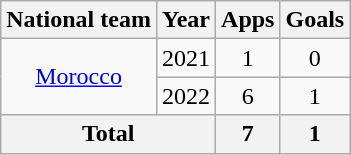<table class="wikitable" style="text-align:center">
<tr>
<th>National team</th>
<th>Year</th>
<th>Apps</th>
<th>Goals</th>
</tr>
<tr>
<td rowspan="2"><a href='#'>Morocco</a></td>
<td>2021</td>
<td>1</td>
<td>0</td>
</tr>
<tr>
<td>2022</td>
<td>6</td>
<td>1</td>
</tr>
<tr>
<th colspan="2">Total</th>
<th>7</th>
<th>1</th>
</tr>
</table>
